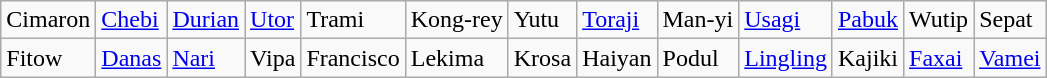<table class="wikitable">
<tr>
<td>Cimaron</td>
<td><a href='#'>Chebi</a></td>
<td><a href='#'>Durian</a></td>
<td><a href='#'>Utor</a></td>
<td>Trami</td>
<td>Kong-rey</td>
<td>Yutu</td>
<td><a href='#'>Toraji</a></td>
<td>Man-yi</td>
<td><a href='#'>Usagi</a></td>
<td><a href='#'>Pabuk</a></td>
<td>Wutip</td>
<td>Sepat</td>
</tr>
<tr>
<td>Fitow</td>
<td><a href='#'>Danas</a></td>
<td><a href='#'>Nari</a></td>
<td>Vipa</td>
<td>Francisco</td>
<td>Lekima</td>
<td>Krosa</td>
<td>Haiyan</td>
<td>Podul</td>
<td><a href='#'>Lingling</a></td>
<td>Kajiki</td>
<td><a href='#'>Faxai</a></td>
<td><a href='#'>Vamei</a></td>
</tr>
</table>
